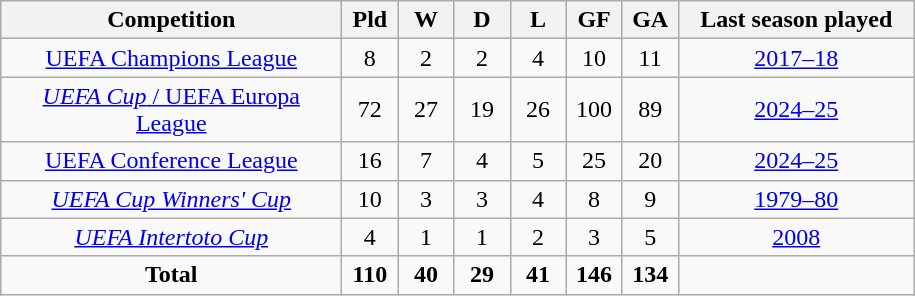<table class="wikitable" style="text-align: center">
<tr>
<th width="220">Competition</th>
<th width="30">Pld</th>
<th width="30">W</th>
<th width="30">D</th>
<th width="30">L</th>
<th width="30">GF</th>
<th width="30">GA</th>
<th width="150">Last season played</th>
</tr>
<tr>
<td><a href='#'>UEFA Champions League</a></td>
<td>8</td>
<td>2</td>
<td>2</td>
<td>4</td>
<td>10</td>
<td>11</td>
<td><a href='#'>2017–18</a></td>
</tr>
<tr>
<td><a href='#'><em>UEFA Cup</em> / UEFA Europa League</a></td>
<td>72</td>
<td>27</td>
<td>19</td>
<td>26</td>
<td>100</td>
<td>89</td>
<td><a href='#'>2024–25</a></td>
</tr>
<tr>
<td><a href='#'>UEFA Conference League</a></td>
<td>16</td>
<td>7</td>
<td>4</td>
<td>5</td>
<td>25</td>
<td>20</td>
<td><a href='#'>2024–25</a></td>
</tr>
<tr>
<td><em><a href='#'>UEFA Cup Winners' Cup</a></em></td>
<td>10</td>
<td>3</td>
<td>3</td>
<td>4</td>
<td>8</td>
<td>9</td>
<td><a href='#'>1979–80</a></td>
</tr>
<tr>
<td><em><a href='#'>UEFA Intertoto Cup</a></em></td>
<td>4</td>
<td>1</td>
<td>1</td>
<td>2</td>
<td>3</td>
<td>5</td>
<td><a href='#'>2008</a></td>
</tr>
<tr>
<td><strong>Total</strong></td>
<td><strong>110</strong></td>
<td><strong>40</strong></td>
<td><strong>29</strong></td>
<td><strong>41</strong></td>
<td><strong>146</strong></td>
<td><strong>134</strong></td>
<td></td>
</tr>
</table>
